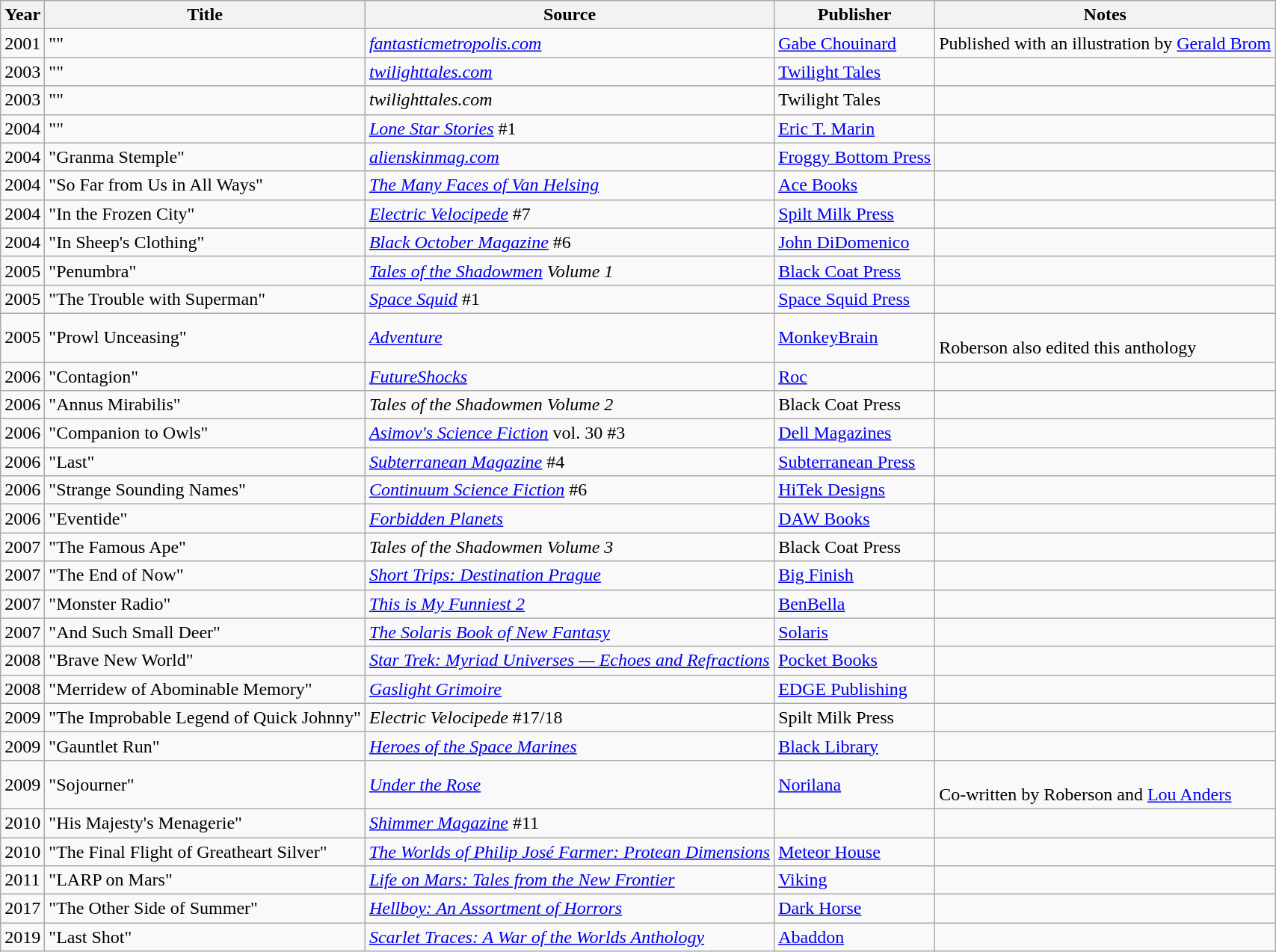<table class="wikitable sortable">
<tr>
<th>Year</th>
<th>Title</th>
<th>Source</th>
<th>Publisher</th>
<th>Notes</th>
</tr>
<tr>
<td>2001</td>
<td>""</td>
<td><em><a href='#'>fantasticmetropolis.com</a></em></td>
<td><a href='#'>Gabe Chouinard</a></td>
<td>Published with an illustration by <a href='#'>Gerald Brom</a></td>
</tr>
<tr>
<td>2003</td>
<td>""</td>
<td><em><a href='#'>twilighttales.com</a></em></td>
<td><a href='#'>Twilight Tales</a></td>
<td></td>
</tr>
<tr>
<td>2003</td>
<td>""</td>
<td><em>twilighttales.com</em></td>
<td>Twilight Tales</td>
<td></td>
</tr>
<tr>
<td>2004</td>
<td>""</td>
<td><em><a href='#'>Lone Star Stories</a></em> #1</td>
<td><a href='#'>Eric T. Marin</a></td>
<td></td>
</tr>
<tr>
<td>2004</td>
<td>"Granma Stemple"</td>
<td><em><a href='#'>alienskinmag.com</a></em></td>
<td><a href='#'>Froggy Bottom Press</a></td>
<td></td>
</tr>
<tr>
<td>2004</td>
<td>"So Far from Us in All Ways"</td>
<td><em><a href='#'>The Many Faces of Van Helsing</a></em></td>
<td><a href='#'>Ace Books</a></td>
<td></td>
</tr>
<tr>
<td>2004</td>
<td>"In the Frozen City"</td>
<td><em><a href='#'>Electric Velocipede</a></em> #7</td>
<td><a href='#'>Spilt Milk Press</a></td>
<td></td>
</tr>
<tr>
<td>2004</td>
<td>"In Sheep's Clothing"</td>
<td><em><a href='#'>Black October Magazine</a></em> #6</td>
<td><a href='#'>John DiDomenico</a></td>
<td></td>
</tr>
<tr>
<td>2005</td>
<td>"Penumbra"</td>
<td><em><a href='#'>Tales of the Shadowmen</a> Volume 1</em></td>
<td><a href='#'>Black Coat Press</a></td>
<td></td>
</tr>
<tr>
<td>2005</td>
<td>"The Trouble with Superman"</td>
<td><em><a href='#'>Space Squid</a></em> #1</td>
<td><a href='#'>Space Squid Press</a></td>
<td></td>
</tr>
<tr>
<td>2005</td>
<td>"Prowl Unceasing"</td>
<td><em><a href='#'>Adventure</a></em></td>
<td><a href='#'>MonkeyBrain</a></td>
<td><br>Roberson also edited this anthology</td>
</tr>
<tr>
<td>2006</td>
<td>"Contagion"</td>
<td><em><a href='#'>FutureShocks</a></em></td>
<td><a href='#'>Roc</a></td>
<td></td>
</tr>
<tr>
<td>2006</td>
<td>"Annus Mirabilis"</td>
<td><em>Tales of the Shadowmen Volume 2</em></td>
<td>Black Coat Press</td>
<td></td>
</tr>
<tr>
<td>2006</td>
<td>"Companion to Owls"</td>
<td><em><a href='#'>Asimov's Science Fiction</a></em> vol. 30 #3</td>
<td><a href='#'>Dell Magazines</a></td>
<td></td>
</tr>
<tr>
<td>2006</td>
<td>"Last"</td>
<td><em><a href='#'>Subterranean Magazine</a></em> #4</td>
<td><a href='#'>Subterranean Press</a></td>
<td></td>
</tr>
<tr>
<td>2006</td>
<td>"Strange Sounding Names"</td>
<td><em><a href='#'>Continuum Science Fiction</a></em> #6</td>
<td><a href='#'>HiTek Designs</a></td>
<td></td>
</tr>
<tr>
<td>2006</td>
<td>"Eventide"</td>
<td><em><a href='#'>Forbidden Planets</a></em></td>
<td><a href='#'>DAW Books</a></td>
<td></td>
</tr>
<tr>
<td>2007</td>
<td>"The Famous Ape"</td>
<td><em>Tales of the Shadowmen Volume 3</em></td>
<td>Black Coat Press</td>
<td></td>
</tr>
<tr>
<td>2007</td>
<td>"The End of Now"</td>
<td><em><a href='#'>Short Trips: Destination Prague</a></em></td>
<td><a href='#'>Big Finish</a></td>
<td></td>
</tr>
<tr>
<td>2007</td>
<td>"Monster Radio"</td>
<td><em><a href='#'>This is My Funniest 2</a></em></td>
<td><a href='#'>BenBella</a></td>
<td></td>
</tr>
<tr>
<td>2007</td>
<td>"And Such Small Deer"</td>
<td><em><a href='#'>The Solaris Book of New Fantasy</a></em></td>
<td><a href='#'>Solaris</a></td>
<td></td>
</tr>
<tr>
<td>2008</td>
<td>"Brave New World"</td>
<td><em><a href='#'>Star Trek: Myriad Universes — Echoes and Refractions</a></em></td>
<td><a href='#'>Pocket Books</a></td>
<td></td>
</tr>
<tr>
<td>2008</td>
<td>"Merridew of Abominable Memory"</td>
<td><em><a href='#'>Gaslight Grimoire</a></em></td>
<td><a href='#'>EDGE Publishing</a></td>
<td></td>
</tr>
<tr>
<td>2009</td>
<td>"The Improbable Legend of Quick Johnny"</td>
<td><em>Electric Velocipede</em> #17/18</td>
<td>Spilt Milk Press</td>
<td></td>
</tr>
<tr>
<td>2009</td>
<td>"Gauntlet Run"</td>
<td><em><a href='#'>Heroes of the Space Marines</a></em></td>
<td><a href='#'>Black Library</a></td>
<td></td>
</tr>
<tr>
<td>2009</td>
<td>"Sojourner"</td>
<td><em><a href='#'>Under the Rose</a></em></td>
<td><a href='#'>Norilana</a></td>
<td><br>Co-written by Roberson and <a href='#'>Lou Anders</a></td>
</tr>
<tr>
<td>2010</td>
<td>"His Majesty's Menagerie"</td>
<td><em><a href='#'>Shimmer Magazine</a></em> #11</td>
<td></td>
<td></td>
</tr>
<tr>
<td>2010</td>
<td>"The Final Flight of Greatheart Silver"</td>
<td><em><a href='#'>The Worlds of Philip José Farmer: Protean Dimensions</a></em></td>
<td><a href='#'>Meteor House</a></td>
<td></td>
</tr>
<tr>
<td>2011</td>
<td>"LARP on Mars"</td>
<td><em><a href='#'>Life on Mars: Tales from the New Frontier</a></em></td>
<td><a href='#'>Viking</a></td>
<td></td>
</tr>
<tr>
<td>2017</td>
<td>"The Other Side of Summer"</td>
<td><em><a href='#'>Hellboy: An Assortment of Horrors</a></em></td>
<td><a href='#'>Dark Horse</a></td>
<td></td>
</tr>
<tr>
<td>2019</td>
<td>"Last Shot"</td>
<td><em><a href='#'>Scarlet Traces: A War of the Worlds Anthology</a></em></td>
<td><a href='#'>Abaddon</a></td>
<td></td>
</tr>
</table>
